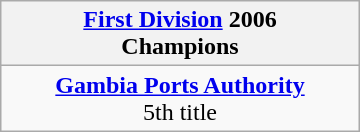<table class="wikitable" style="margin: 0 auto; width: 240px;">
<tr>
<th><a href='#'>First Division</a> 2006<br>Champions</th>
</tr>
<tr>
<td align=center><strong><a href='#'>Gambia Ports Authority</a></strong><br>5th title</td>
</tr>
</table>
